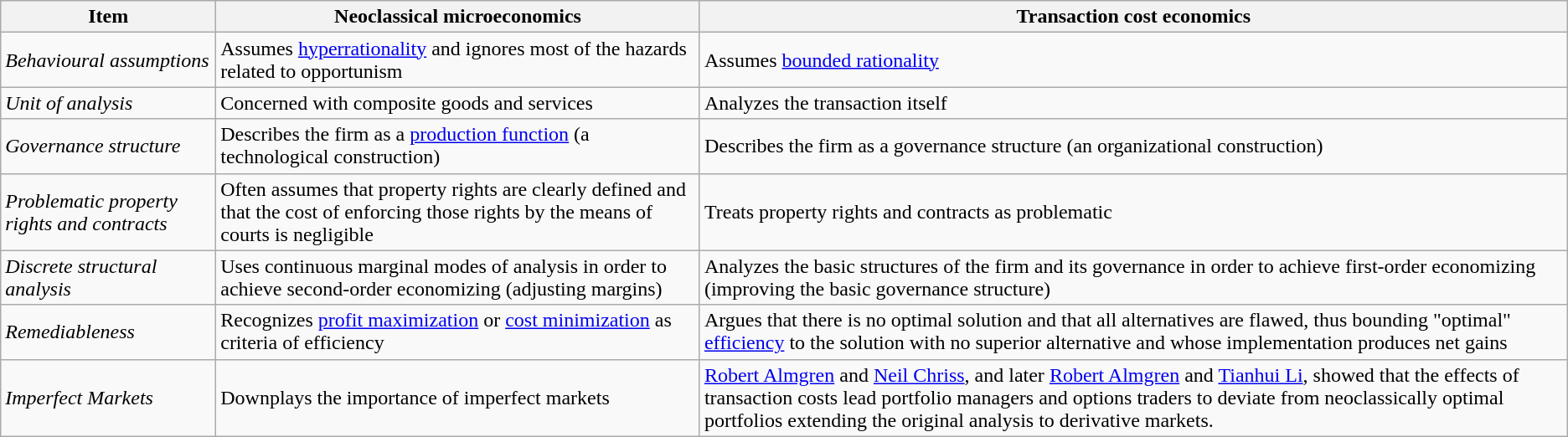<table class="sortable wikitable">
<tr>
<th>Item</th>
<th>Neoclassical microeconomics</th>
<th>Transaction cost economics</th>
</tr>
<tr>
<td><em>Behavioural assumptions</em></td>
<td>Assumes <a href='#'>hyperrationality</a> and ignores most of the hazards related to opportunism</td>
<td>Assumes <a href='#'>bounded rationality</a></td>
</tr>
<tr>
<td><em>Unit of analysis</em></td>
<td>Concerned with composite goods and services</td>
<td>Analyzes the transaction itself</td>
</tr>
<tr>
<td><em>Governance structure</em></td>
<td>Describes the firm as a <a href='#'>production function</a> (a technological construction)</td>
<td>Describes the firm as a governance structure (an organizational construction)</td>
</tr>
<tr>
<td><em>Problematic property rights and contracts</em></td>
<td>Often assumes that property rights are clearly defined and that the cost of enforcing those rights by the means of courts is negligible</td>
<td>Treats property rights and contracts as problematic</td>
</tr>
<tr>
<td><em>Discrete structural analysis</em></td>
<td>Uses continuous marginal modes of analysis in order to achieve second-order economizing (adjusting margins)</td>
<td>Analyzes the basic structures of the firm and its governance in order to achieve first-order economizing (improving the basic governance structure)</td>
</tr>
<tr>
<td><em>Remediableness</em></td>
<td>Recognizes <a href='#'>profit maximization</a> or <a href='#'>cost minimization</a> as criteria of efficiency</td>
<td>Argues that there is no optimal solution and that all alternatives are flawed, thus bounding "optimal" <a href='#'>efficiency</a> to the solution with no superior alternative and whose implementation produces net gains</td>
</tr>
<tr>
<td><em>Imperfect Markets</em></td>
<td>Downplays the importance of imperfect markets</td>
<td><a href='#'>Robert Almgren</a> and <a href='#'>Neil Chriss</a>, and later <a href='#'>Robert Almgren</a> and <a href='#'>Tianhui Li</a>, showed that the effects of transaction costs lead portfolio managers and options traders to deviate from neoclassically optimal portfolios extending the original analysis to derivative markets.</td>
</tr>
</table>
